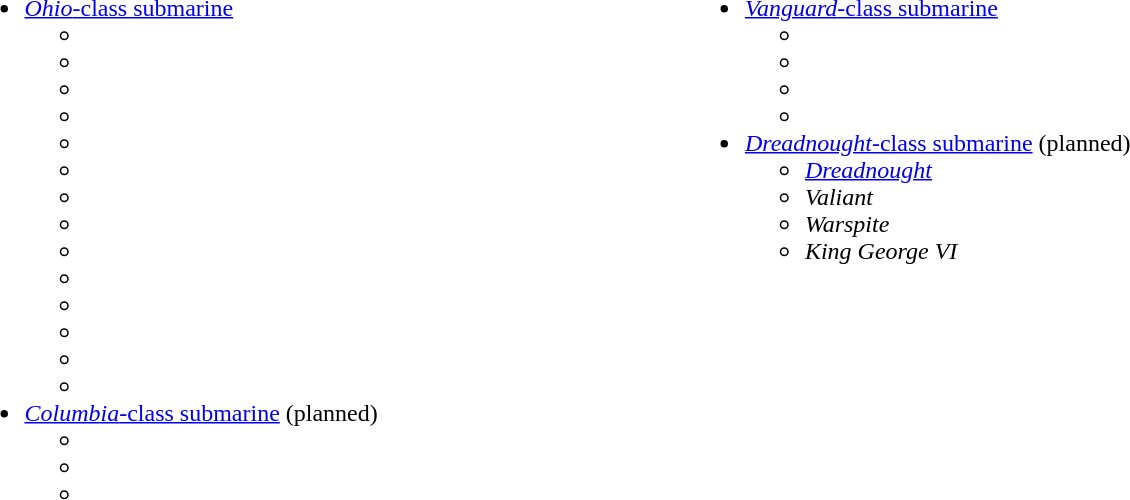<table>
<tr>
<td style="vertical-align:top; width:3%;"><br><ul><li><a href='#'><em>Ohio</em>-class submarine</a><ul><li></li><li></li><li></li><li></li><li></li><li></li><li></li><li></li><li></li><li></li><li></li><li></li><li></li><li></li></ul></li><li><a href='#'><em>Columbia</em>-class submarine</a> (planned)<ul><li></li><li></li><li></li></ul></li></ul></td>
<td style="vertical-align:top; width:5%;"><br><ul><li><a href='#'><em>Vanguard</em>-class submarine</a><ul><li></li><li></li><li></li><li></li></ul></li><li><a href='#'><em>Dreadnought</em>-class submarine</a> (planned)<ul><li><a href='#'><em>Dreadnought</em></a></li><li><em>Valiant</em></li><li><em>Warspite</em></li><li><em>King George VI</em></li></ul></li></ul></td>
</tr>
</table>
